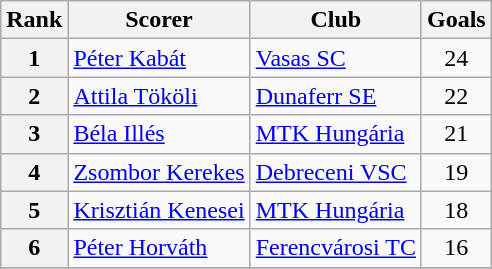<table class="wikitable" style="text-align:center">
<tr>
<th>Rank</th>
<th>Scorer</th>
<th>Club</th>
<th>Goals</th>
</tr>
<tr>
<th rowspan="1">1</th>
<td align=left> <a href='#'>Péter Kabát</a></td>
<td align=left><a href='#'>Vasas SC</a></td>
<td>24</td>
</tr>
<tr>
<th rowspan="1">2</th>
<td align=left> <a href='#'>Attila Tököli</a></td>
<td align=left><a href='#'>Dunaferr SE</a></td>
<td>22</td>
</tr>
<tr>
<th rowspan="1">3</th>
<td align=left> <a href='#'>Béla Illés</a></td>
<td align=left><a href='#'>MTK Hungária</a></td>
<td>21</td>
</tr>
<tr>
<th rowspan="1">4</th>
<td align=left> <a href='#'>Zsombor Kerekes</a></td>
<td align=left><a href='#'>Debreceni VSC</a></td>
<td>19</td>
</tr>
<tr>
<th rowspan="1">5</th>
<td align=left> <a href='#'>Krisztián Kenesei</a></td>
<td align=left><a href='#'>MTK Hungária</a></td>
<td>18</td>
</tr>
<tr>
<th rowspan="1">6</th>
<td align=left> <a href='#'>Péter Horváth</a></td>
<td align=left><a href='#'>Ferencvárosi TC</a></td>
<td>16</td>
</tr>
<tr>
</tr>
</table>
